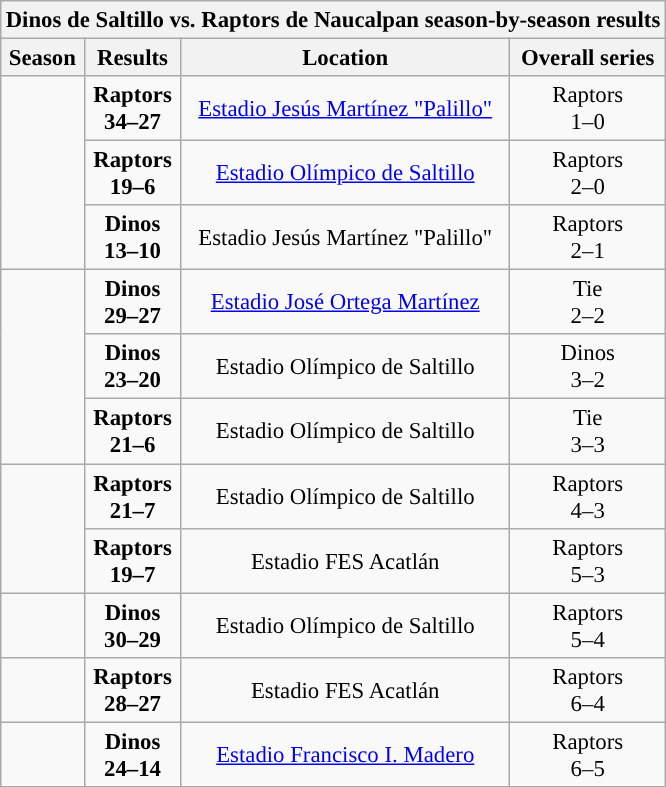<table class="wikitable mw-collapsible mw-collapsed" style="text-align:center; font-size:95%; margin:auto;">
<tr>
<th colspan="4">Dinos de Saltillo vs. Raptors de Naucalpan season-by-season results</th>
</tr>
<tr>
<th>Season</th>
<th>Results</th>
<th>Location</th>
<th>Overall series</th>
</tr>
<tr>
<td rowspan=3></td>
<td><strong>Raptors <br> 34–27</strong></td>
<td><a href='#'>Estadio Jesús Martínez "Palillo"</a></td>
<td>Raptors <br> 1–0</td>
</tr>
<tr>
<td><strong>Raptors <br> 19–6</strong></td>
<td><a href='#'>Estadio Olímpico de Saltillo</a></td>
<td>Raptors <br> 2–0</td>
</tr>
<tr>
<td><strong>Dinos <br> 13–10</strong></td>
<td>Estadio Jesús Martínez "Palillo"</td>
<td>Raptors <br> 2–1</td>
</tr>
<tr>
<td rowspan=3></td>
<td><strong>Dinos <br> 29–27</strong></td>
<td><a href='#'>Estadio José Ortega Martínez</a></td>
<td>Tie <br> 2–2</td>
</tr>
<tr>
<td><strong>Dinos <br> 23–20</strong></td>
<td>Estadio Olímpico de Saltillo</td>
<td>Dinos <br> 3–2</td>
</tr>
<tr>
<td><strong>Raptors <br> 21–6</strong></td>
<td>Estadio Olímpico de Saltillo</td>
<td>Tie <br> 3–3</td>
</tr>
<tr>
<td rowspan=2></td>
<td><strong>Raptors <br> 21–7</strong></td>
<td>Estadio Olímpico de Saltillo</td>
<td>Raptors <br> 4–3</td>
</tr>
<tr>
<td><strong>Raptors <br> 19–7</strong></td>
<td>Estadio FES Acatlán</td>
<td>Raptors <br> 5–3</td>
</tr>
<tr>
<td></td>
<td><strong>Dinos <br> 30–29</strong></td>
<td>Estadio Olímpico de Saltillo</td>
<td>Raptors <br> 5–4</td>
</tr>
<tr>
<td></td>
<td><strong>Raptors <br> 28–27</strong></td>
<td>Estadio FES Acatlán</td>
<td>Raptors <br> 6–4</td>
</tr>
<tr>
<td></td>
<td><strong>Dinos <br> 24–14</strong></td>
<td><a href='#'>Estadio Francisco I. Madero</a></td>
<td>Raptors <br> 6–5</td>
</tr>
<tr>
</tr>
</table>
